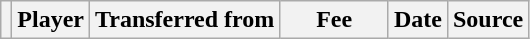<table class="wikitable plainrowheaders sortable">
<tr>
<th></th>
<th scope="col">Player</th>
<th>Transferred from</th>
<th style="width: 65px;">Fee</th>
<th scope="col">Date</th>
<th scope="col">Source</th>
</tr>
</table>
